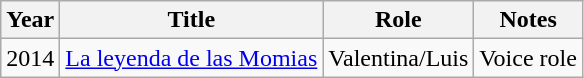<table class="wikitable">
<tr>
<th>Year</th>
<th>Title</th>
<th>Role</th>
<th>Notes</th>
</tr>
<tr>
<td>2014</td>
<td><a href='#'>La leyenda de las Momias</a></td>
<td>Valentina/Luis</td>
<td>Voice role</td>
</tr>
</table>
